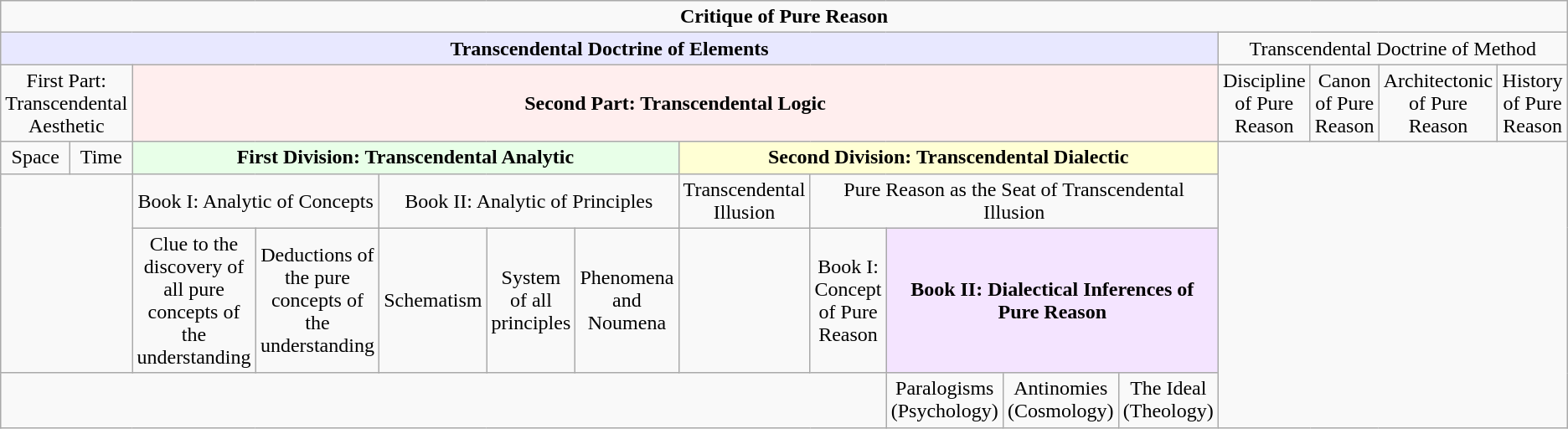<table class="wikitable" style="text-align:center">
<tr>
<td colspan="16"><strong>Critique of Pure Reason</strong></td>
</tr>
<tr>
<td colspan="12" bgcolor="#e8e8ff"><strong>Transcendental Doctrine of Elements</strong></td>
<td colspan="4">Transcendental Doctrine of Method</td>
</tr>
<tr>
<td colspan="2">First Part: Transcendental Aesthetic</td>
<td colspan="10" bgcolor="#ffeeee"><strong>Second Part: Transcendental Logic</strong></td>
<td>Discipline of Pure Reason</td>
<td>Canon of Pure Reason</td>
<td>Architectonic of Pure Reason</td>
<td>History of Pure Reason</td>
</tr>
<tr>
<td>Space</td>
<td>Time</td>
<td colspan="5" bgcolor="#e8ffe8"><strong>First Division: Transcendental Analytic</strong></td>
<td colspan="5" bgcolor="#ffffd4"><strong>Second Division: Transcendental Dialectic</strong></td>
<td colspan="4" rowspan="4"></td>
</tr>
<tr>
<td colspan="2" rowspan="2"></td>
<td colspan="2">Book I: Analytic of Concepts</td>
<td colspan="3">Book II: Analytic of Principles</td>
<td colspan="1">Transcendental Illusion</td>
<td colspan="4">Pure Reason as the Seat of Transcendental Illusion</td>
</tr>
<tr>
<td>Clue to the discovery of all pure concepts of the understanding</td>
<td>Deductions of the pure concepts of the understanding</td>
<td>Schematism</td>
<td>System of all principles</td>
<td>Phenomena and Noumena</td>
<td colspan="1"></td>
<td>Book I: Concept of Pure Reason</td>
<td colspan="3" bgcolor="#f4e4ff"><strong>Book II: Dialectical Inferences of Pure Reason</strong></td>
</tr>
<tr>
<td colspan="9"></td>
<td>Paralogisms (Psychology)</td>
<td>Antinomies (Cosmology)</td>
<td>The Ideal (Theology)</td>
</tr>
</table>
